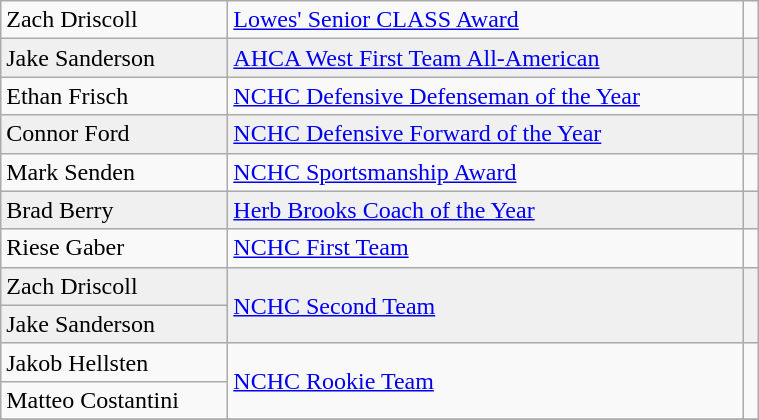<table class="wikitable" width=40%>
<tr>
<td>Zach Driscoll</td>
<td rowspan=1><a href='#'>Lowes' Senior CLASS Award</a></td>
<td rowspan=1></td>
</tr>
<tr bgcolor=f0f0f0>
<td>Jake Sanderson</td>
<td rowspan=1><a href='#'>AHCA West First Team All-American</a></td>
<td rowspan=1></td>
</tr>
<tr>
<td>Ethan Frisch</td>
<td rowspan=1><a href='#'>NCHC Defensive Defenseman of the Year</a></td>
<td rowspan=1></td>
</tr>
<tr bgcolor=f0f0f0>
<td>Connor Ford</td>
<td rowspan=1><a href='#'>NCHC Defensive Forward of the Year</a></td>
<td rowspan=1></td>
</tr>
<tr>
<td>Mark Senden</td>
<td rowspan=1><a href='#'>NCHC Sportsmanship Award</a></td>
<td rowspan=1></td>
</tr>
<tr bgcolor=f0f0f0>
<td>Brad Berry</td>
<td rowspan=1><a href='#'>Herb Brooks Coach of the Year</a></td>
<td rowspan=1></td>
</tr>
<tr>
<td>Riese Gaber</td>
<td rowspan=1><a href='#'>NCHC First Team</a></td>
<td rowspan=1></td>
</tr>
<tr bgcolor=f0f0f0>
<td>Zach Driscoll</td>
<td rowspan=2><a href='#'>NCHC Second Team</a></td>
<td rowspan=2></td>
</tr>
<tr bgcolor=f0f0f0>
<td>Jake Sanderson</td>
</tr>
<tr>
<td>Jakob Hellsten</td>
<td rowspan=2><a href='#'>NCHC Rookie Team</a></td>
<td rowspan=2></td>
</tr>
<tr>
<td>Matteo Costantini</td>
</tr>
<tr>
</tr>
</table>
